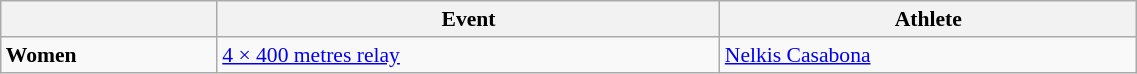<table class=wikitable style="font-size:90%" width=60%>
<tr>
<th></th>
<th>Event</th>
<th>Athlete</th>
</tr>
<tr>
<td><strong>Women</strong></td>
<td><a href='#'>4 × 400 metres relay</a></td>
<td><a href='#'>Nelkis Casabona</a></td>
</tr>
</table>
